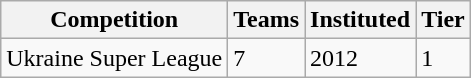<table class="wikitable">
<tr>
<th>Competition</th>
<th>Teams</th>
<th>Instituted</th>
<th>Tier</th>
</tr>
<tr>
<td>Ukraine Super League</td>
<td>7</td>
<td>2012</td>
<td>1</td>
</tr>
</table>
